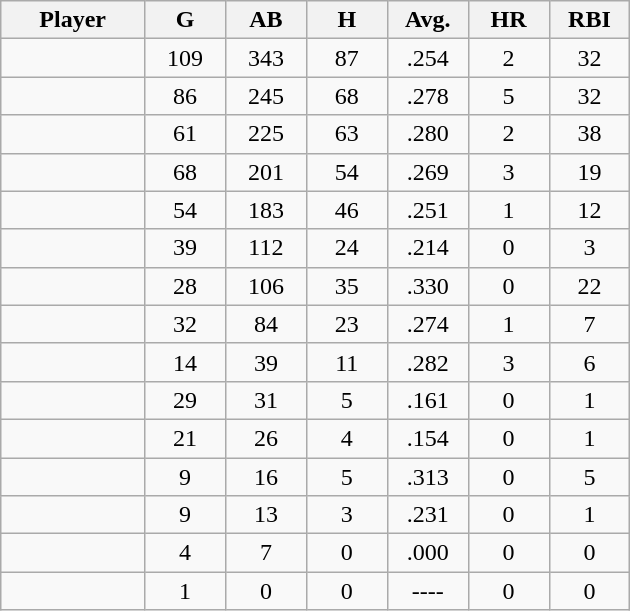<table class="wikitable sortable">
<tr>
<th bgcolor="#DDDDFF" width="16%">Player</th>
<th bgcolor="#DDDDFF" width="9%">G</th>
<th bgcolor="#DDDDFF" width="9%">AB</th>
<th bgcolor="#DDDDFF" width="9%">H</th>
<th bgcolor="#DDDDFF" width="9%">Avg.</th>
<th bgcolor="#DDDDFF" width="9%">HR</th>
<th bgcolor="#DDDDFF" width="9%">RBI</th>
</tr>
<tr align="center">
<td></td>
<td>109</td>
<td>343</td>
<td>87</td>
<td>.254</td>
<td>2</td>
<td>32</td>
</tr>
<tr align="center">
<td></td>
<td>86</td>
<td>245</td>
<td>68</td>
<td>.278</td>
<td>5</td>
<td>32</td>
</tr>
<tr align="center">
<td></td>
<td>61</td>
<td>225</td>
<td>63</td>
<td>.280</td>
<td>2</td>
<td>38</td>
</tr>
<tr align="center">
<td></td>
<td>68</td>
<td>201</td>
<td>54</td>
<td>.269</td>
<td>3</td>
<td>19</td>
</tr>
<tr align="center">
<td></td>
<td>54</td>
<td>183</td>
<td>46</td>
<td>.251</td>
<td>1</td>
<td>12</td>
</tr>
<tr align="center">
<td></td>
<td>39</td>
<td>112</td>
<td>24</td>
<td>.214</td>
<td>0</td>
<td>3</td>
</tr>
<tr align="center">
<td></td>
<td>28</td>
<td>106</td>
<td>35</td>
<td>.330</td>
<td>0</td>
<td>22</td>
</tr>
<tr align="center">
<td></td>
<td>32</td>
<td>84</td>
<td>23</td>
<td>.274</td>
<td>1</td>
<td>7</td>
</tr>
<tr align="center">
<td></td>
<td>14</td>
<td>39</td>
<td>11</td>
<td>.282</td>
<td>3</td>
<td>6</td>
</tr>
<tr align="center">
<td></td>
<td>29</td>
<td>31</td>
<td>5</td>
<td>.161</td>
<td>0</td>
<td>1</td>
</tr>
<tr align="center">
<td></td>
<td>21</td>
<td>26</td>
<td>4</td>
<td>.154</td>
<td>0</td>
<td>1</td>
</tr>
<tr align="center">
<td></td>
<td>9</td>
<td>16</td>
<td>5</td>
<td>.313</td>
<td>0</td>
<td>5</td>
</tr>
<tr align="center">
<td></td>
<td>9</td>
<td>13</td>
<td>3</td>
<td>.231</td>
<td>0</td>
<td>1</td>
</tr>
<tr align="center">
<td></td>
<td>4</td>
<td>7</td>
<td>0</td>
<td>.000</td>
<td>0</td>
<td>0</td>
</tr>
<tr align="center">
<td></td>
<td>1</td>
<td>0</td>
<td>0</td>
<td>----</td>
<td>0</td>
<td>0</td>
</tr>
</table>
